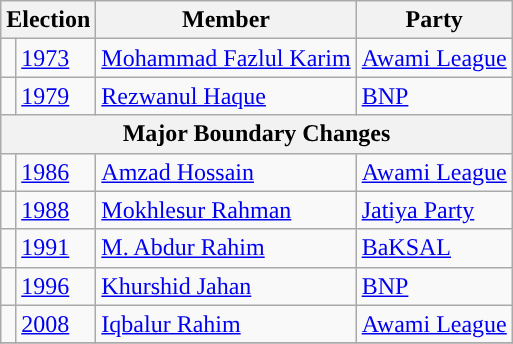<table class="wikitable">
<tr>
<th colspan="2">Election</th>
<th>Member</th>
<th>Party</th>
</tr>
<tr>
<td style="background-color:"></td>
<td><a href='#'>1973</a></td>
<td><a href='#'>Mohammad Fazlul Karim</a></td>
<td><a href='#'>Awami League</a></td>
</tr>
<tr>
<td style="background-color:"></td>
<td><a href='#'>1979</a></td>
<td><a href='#'>Rezwanul Haque</a></td>
<td><a href='#'>BNP</a></td>
</tr>
<tr>
<th colspan="4">Major Boundary Changes</th>
</tr>
<tr>
<td style="background-color:"></td>
<td><a href='#'>1986</a></td>
<td><a href='#'>Amzad Hossain</a></td>
<td><a href='#'>Awami League</a></td>
</tr>
<tr>
<td style="background-color:"></td>
<td><a href='#'>1988</a></td>
<td><a href='#'>Mokhlesur Rahman</a></td>
<td><a href='#'>Jatiya Party</a></td>
</tr>
<tr>
<td style="background-color:"></td>
<td><a href='#'>1991</a></td>
<td><a href='#'>M. Abdur Rahim</a></td>
<td><a href='#'>BaKSAL</a></td>
</tr>
<tr>
<td style="background-color:"></td>
<td><a href='#'>1996</a></td>
<td><a href='#'>Khurshid Jahan</a></td>
<td><a href='#'>BNP</a></td>
</tr>
<tr>
<td style="background-color:"></td>
<td><a href='#'>2008</a></td>
<td><a href='#'>Iqbalur Rahim</a></td>
<td><a href='#'>Awami League</a></td>
</tr>
<tr>
</tr>
</table>
